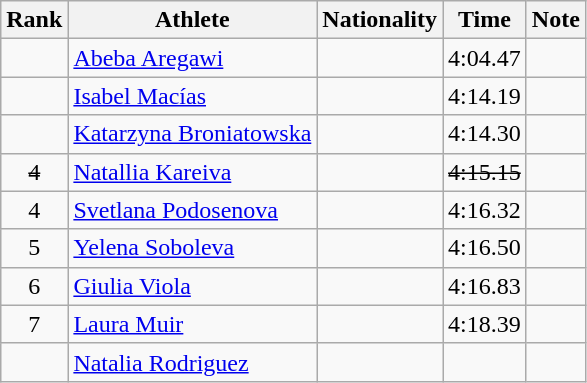<table class="wikitable sortable" style="text-align:center">
<tr>
<th>Rank</th>
<th>Athlete</th>
<th>Nationality</th>
<th>Time</th>
<th>Note</th>
</tr>
<tr>
<td></td>
<td align=left><a href='#'>Abeba Aregawi</a></td>
<td align=left></td>
<td>4:04.47</td>
<td></td>
</tr>
<tr>
<td></td>
<td align=left><a href='#'>Isabel Macías</a></td>
<td align=left></td>
<td>4:14.19</td>
<td></td>
</tr>
<tr>
<td></td>
<td align=left><a href='#'>Katarzyna Broniatowska</a></td>
<td align=left></td>
<td>4:14.30</td>
<td></td>
</tr>
<tr>
<td><s>4 </s></td>
<td align=left><a href='#'>Natallia Kareiva</a></td>
<td align=left></td>
<td><s>4:15.15 </s></td>
<td></td>
</tr>
<tr>
<td>4</td>
<td align=left><a href='#'>Svetlana Podosenova</a></td>
<td align=left></td>
<td>4:16.32</td>
<td></td>
</tr>
<tr>
<td>5</td>
<td align=left><a href='#'>Yelena Soboleva</a></td>
<td align=left></td>
<td>4:16.50</td>
<td></td>
</tr>
<tr>
<td>6</td>
<td align=left><a href='#'>Giulia Viola</a></td>
<td align=left></td>
<td>4:16.83</td>
<td></td>
</tr>
<tr>
<td>7</td>
<td align=left><a href='#'>Laura Muir</a></td>
<td align=left></td>
<td>4:18.39</td>
<td></td>
</tr>
<tr>
<td></td>
<td align=left><a href='#'>Natalia Rodriguez</a></td>
<td align=left></td>
<td></td>
<td></td>
</tr>
</table>
